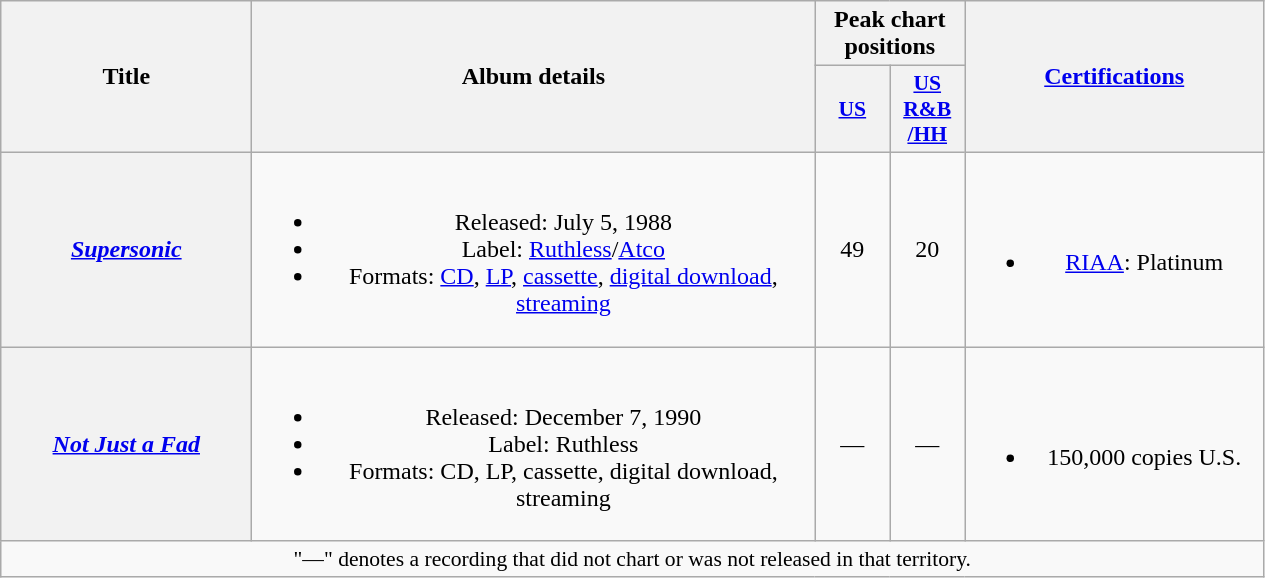<table class="wikitable plainrowheaders" style="text-align:center;" border="1">
<tr>
<th scope="col" rowspan="2" style="width:10em;">Title</th>
<th scope="col" rowspan="2" style="width:23em;">Album details</th>
<th scope="col" colspan="2">Peak chart positions</th>
<th scope="col" rowspan="2" style="width:12em;"><a href='#'>Certifications</a></th>
</tr>
<tr>
<th scope="col" style="width:3em;font-size:90%;"><a href='#'>US</a><br></th>
<th scope="col" style="width:3em;font-size:90%;"><a href='#'>US<br>R&B<br>/HH</a><br></th>
</tr>
<tr>
<th scope="row"><em><a href='#'>Supersonic</a></em></th>
<td><br><ul><li>Released: July 5, 1988</li><li>Label: <a href='#'>Ruthless</a>/<a href='#'>Atco</a></li><li>Formats: <a href='#'>CD</a>, <a href='#'>LP</a>, <a href='#'>cassette</a>, <a href='#'>digital download</a>, <a href='#'>streaming</a></li></ul></td>
<td style="text-align:center;">49</td>
<td style="text-align:center;">20</td>
<td><br><ul><li><a href='#'>RIAA</a>: Platinum</li></ul></td>
</tr>
<tr>
<th scope="row"><em><a href='#'>Not Just a Fad</a></em></th>
<td><br><ul><li>Released: December 7, 1990</li><li>Label: Ruthless</li><li>Formats: CD, LP, cassette, digital download, streaming</li></ul></td>
<td style="text-align:center;">—</td>
<td style="text-align:center;">—</td>
<td><br><ul><li>150,000 copies U.S.</li></ul></td>
</tr>
<tr>
<td colspan="15" style="font-size:90%">"—" denotes a recording that did not chart or was not released in that territory.</td>
</tr>
</table>
